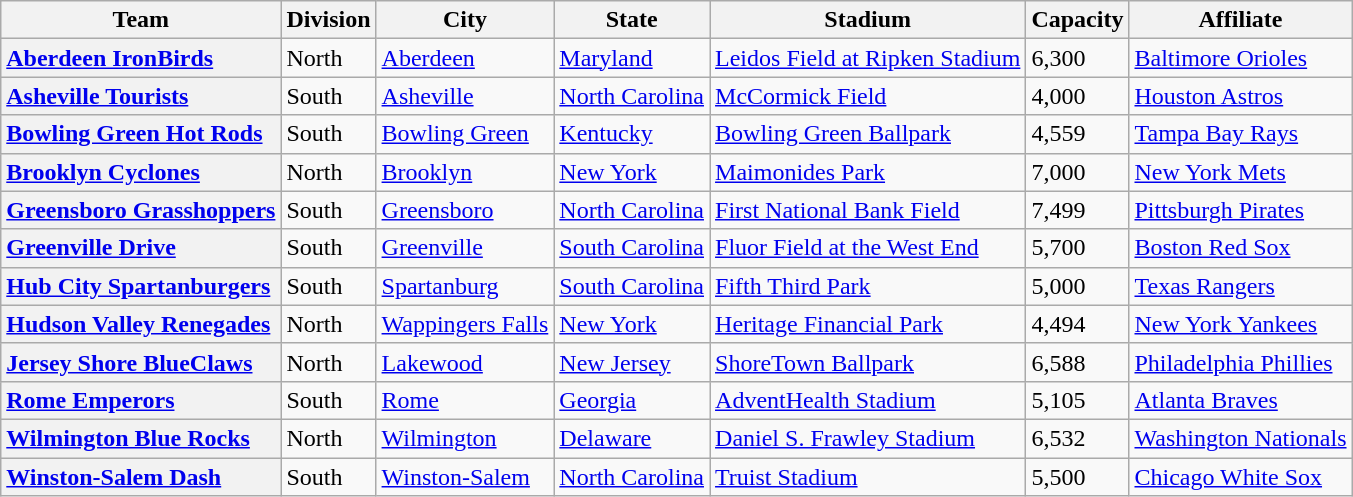<table class="wikitable sortable">
<tr>
<th scope="col">Team</th>
<th scope="col">Division</th>
<th scope="col">City</th>
<th scope="col">State</th>
<th scope="col">Stadium</th>
<th scope="col">Capacity</th>
<th scope="col">Affiliate</th>
</tr>
<tr>
<th scope="row" style="text-align:left"><a href='#'>Aberdeen IronBirds</a></th>
<td>North</td>
<td><a href='#'>Aberdeen</a></td>
<td><a href='#'>Maryland</a></td>
<td><a href='#'>Leidos Field at Ripken Stadium</a></td>
<td>6,300</td>
<td><a href='#'>Baltimore Orioles</a></td>
</tr>
<tr>
<th scope="row" style="text-align:left"><a href='#'>Asheville Tourists</a></th>
<td>South</td>
<td><a href='#'>Asheville</a></td>
<td><a href='#'>North Carolina</a></td>
<td><a href='#'>McCormick Field</a></td>
<td>4,000</td>
<td><a href='#'>Houston Astros</a></td>
</tr>
<tr>
<th scope="row" style="text-align:left"><a href='#'>Bowling Green Hot Rods</a></th>
<td>South</td>
<td><a href='#'>Bowling Green</a></td>
<td><a href='#'>Kentucky</a></td>
<td><a href='#'>Bowling Green Ballpark</a></td>
<td>4,559</td>
<td><a href='#'>Tampa Bay Rays</a></td>
</tr>
<tr>
<th scope="row" style="text-align:left"><a href='#'>Brooklyn Cyclones</a></th>
<td>North</td>
<td><a href='#'>Brooklyn</a></td>
<td><a href='#'>New York</a></td>
<td><a href='#'>Maimonides Park</a></td>
<td>7,000</td>
<td><a href='#'>New York Mets</a></td>
</tr>
<tr>
<th scope="row" style="text-align:left"><a href='#'>Greensboro Grasshoppers</a></th>
<td>South</td>
<td><a href='#'>Greensboro</a></td>
<td><a href='#'>North Carolina</a></td>
<td><a href='#'>First National Bank Field</a></td>
<td>7,499</td>
<td><a href='#'>Pittsburgh Pirates</a></td>
</tr>
<tr>
<th scope="row" style="text-align:left"><a href='#'>Greenville Drive</a></th>
<td>South</td>
<td><a href='#'>Greenville</a></td>
<td><a href='#'>South Carolina</a></td>
<td><a href='#'>Fluor Field at the West End</a></td>
<td>5,700</td>
<td><a href='#'>Boston Red Sox</a></td>
</tr>
<tr>
<th scope="row" style="text-align:left"><a href='#'>Hub City Spartanburgers</a></th>
<td>South</td>
<td><a href='#'>Spartanburg</a></td>
<td><a href='#'>South Carolina</a></td>
<td><a href='#'>Fifth Third Park</a></td>
<td>5,000</td>
<td><a href='#'>Texas Rangers</a></td>
</tr>
<tr>
<th scope="row" style="text-align:left"><a href='#'>Hudson Valley Renegades</a></th>
<td>North</td>
<td><a href='#'>Wappingers Falls</a></td>
<td><a href='#'>New York</a></td>
<td><a href='#'>Heritage Financial Park</a></td>
<td>4,494</td>
<td><a href='#'>New York Yankees</a></td>
</tr>
<tr>
<th scope="row" style="text-align:left"><a href='#'>Jersey Shore BlueClaws</a></th>
<td>North</td>
<td><a href='#'>Lakewood</a></td>
<td><a href='#'>New Jersey</a></td>
<td><a href='#'>ShoreTown Ballpark</a></td>
<td>6,588</td>
<td><a href='#'>Philadelphia Phillies</a></td>
</tr>
<tr>
<th scope="row" style="text-align:left"><a href='#'>Rome Emperors</a></th>
<td>South</td>
<td><a href='#'>Rome</a></td>
<td><a href='#'>Georgia</a></td>
<td><a href='#'>AdventHealth Stadium</a></td>
<td>5,105</td>
<td><a href='#'>Atlanta Braves</a></td>
</tr>
<tr>
<th scope="row" style="text-align:left"><a href='#'>Wilmington Blue Rocks</a></th>
<td>North</td>
<td><a href='#'>Wilmington</a></td>
<td><a href='#'>Delaware</a></td>
<td><a href='#'>Daniel S. Frawley Stadium</a></td>
<td>6,532</td>
<td><a href='#'>Washington Nationals</a></td>
</tr>
<tr>
<th scope="row" style="text-align:left"><a href='#'>Winston-Salem Dash</a></th>
<td>South</td>
<td><a href='#'>Winston-Salem</a></td>
<td><a href='#'>North Carolina</a></td>
<td><a href='#'>Truist Stadium</a></td>
<td>5,500</td>
<td><a href='#'>Chicago White Sox</a></td>
</tr>
</table>
